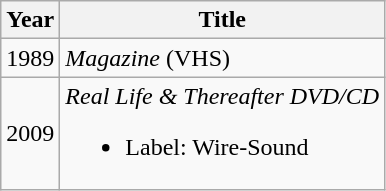<table class="wikitable sortable">
<tr>
<th>Year</th>
<th>Title</th>
</tr>
<tr>
<td>1989</td>
<td><em>Magazine</em> (VHS)</td>
</tr>
<tr>
<td>2009</td>
<td><em>Real Life & Thereafter DVD/CD</em><br><ul><li>Label: Wire-Sound</li></ul></td>
</tr>
</table>
